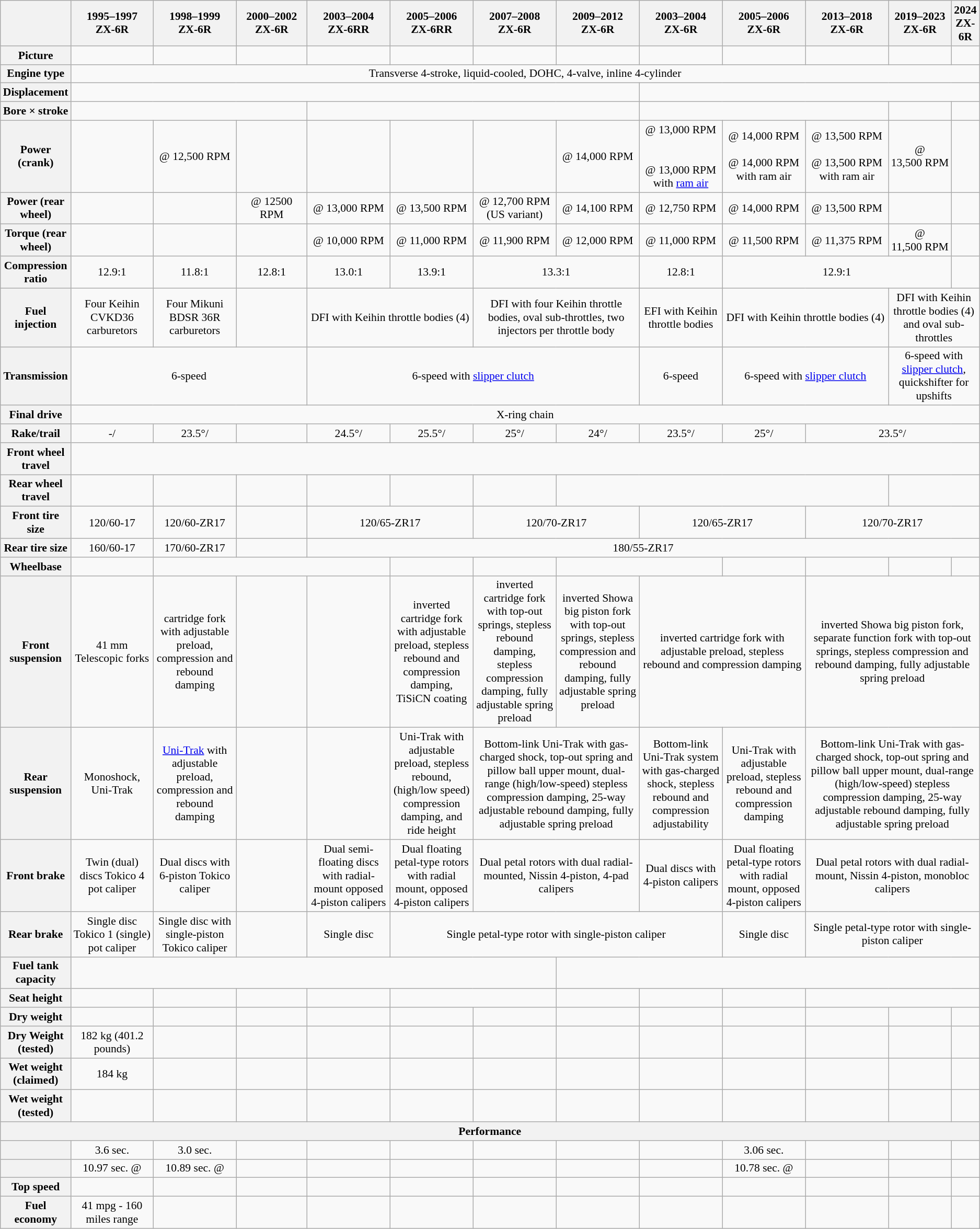<table class="wikitable" style="text-align:center; font-size: 90%;">
<tr>
<th></th>
<th width="10%">1995–1997<br>ZX-6R</th>
<th width="10%">1998–1999<br>ZX-6R</th>
<th width="10%">2000–2002<br>ZX-6R</th>
<th width="10%">2003–2004<br>ZX-6RR</th>
<th width="10%">2005–2006<br>ZX-6RR</th>
<th width="10%">2007–2008<br>ZX-6R</th>
<th width="10%">2009–2012<br>ZX-6R</th>
<th width="10%">2003–2004<br>ZX-6R</th>
<th width="10%">2005–2006<br>ZX-6R</th>
<th width="10%">2013–2018<br>ZX-6R</th>
<th width="10%">2019–2023<br>ZX-6R</th>
<th width="10%">2024<br>ZX-6R</th>
</tr>
<tr>
<th>Picture</th>
<td></td>
<td></td>
<td></td>
<td></td>
<td></td>
<td></td>
<td></td>
<td></td>
<td></td>
<td></td>
<td></td>
<td></td>
</tr>
<tr>
<th>Engine type</th>
<td colspan="12">Transverse 4-stroke, liquid-cooled, DOHC, 4-valve, inline 4-cylinder</td>
</tr>
<tr>
<th>Displacement</th>
<td colspan="7"></td>
<td colspan="5"></td>
</tr>
<tr>
<th>Bore × stroke</th>
<td colspan="3"></td>
<td colspan="4"></td>
<td colspan="3"></td>
<td colspan="1"></td>
<td></td>
</tr>
<tr>
<th>Power (crank)</th>
<td></td>
<td> @ 12,500 RPM<br></td>
<td></td>
<td></td>
<td></td>
<td></td>
<td> @ 14,000 RPM<br></td>
<td> @ 13,000 RPM<br><br><br> @ 13,000 RPM with <a href='#'>ram air</a></td>
<td> @ 14,000 RPM<br><br> @ 14,000 RPM with ram air</td>
<td> @ 13,500 RPM<br><br> @ 13,500 RPM with ram air<br></td>
<td> @ 13,500 RPM</td>
<td></td>
</tr>
<tr>
<th>Power (rear wheel)</th>
<td></td>
<td></td>
<td> @ 12500 RPM</td>
<td> @ 13,000 RPM</td>
<td> @ 13,500 RPM</td>
<td> @ 12,700 RPM (US variant)</td>
<td> @ 14,100 RPM</td>
<td> @ 12,750 RPM</td>
<td> @ 14,000 RPM</td>
<td> @ 13,500 RPM</td>
<td></td>
<td></td>
</tr>
<tr>
<th>Torque (rear wheel)</th>
<td></td>
<td></td>
<td></td>
<td> @ 10,000 RPM</td>
<td> @ 11,000 RPM</td>
<td> @ 11,900 RPM</td>
<td> @ 12,000 RPM</td>
<td> @ 11,000 RPM</td>
<td> @ 11,500 RPM</td>
<td> @ 11,375 RPM</td>
<td> @ 11,500 RPM</td>
<td></td>
</tr>
<tr>
<th>Compression ratio</th>
<td>12.9:1</td>
<td>11.8:1</td>
<td>12.8:1</td>
<td>13.0:1</td>
<td>13.9:1</td>
<td colspan="2">13.3:1</td>
<td>12.8:1</td>
<td colspan="3">12.9:1</td>
<td></td>
</tr>
<tr>
<th>Fuel injection</th>
<td>Four Keihin CVKD36 carburetors</td>
<td>Four Mikuni BDSR 36R carburetors</td>
<td></td>
<td colspan="2">DFI with Keihin  throttle bodies (4)</td>
<td colspan="2">DFI with four  Keihin throttle bodies, oval sub-throttles, two injectors per throttle body</td>
<td>EFI with Keihin  throttle bodies</td>
<td colspan="2">DFI with Keihin  throttle bodies (4)</td>
<td colspan="2">DFI with Keihin  throttle bodies (4) and oval sub-throttles</td>
</tr>
<tr>
<th>Transmission</th>
<td colspan="3">6-speed</td>
<td colspan="4">6-speed with <a href='#'>slipper clutch</a></td>
<td>6-speed</td>
<td colspan="2">6-speed with <a href='#'>slipper clutch</a></td>
<td colspan="2">6-speed with <a href='#'>slipper clutch</a>, quickshifter for upshifts</td>
</tr>
<tr>
<th>Final drive</th>
<td colspan="12">X-ring chain</td>
</tr>
<tr>
<th>Rake/trail</th>
<td>-/</td>
<td>23.5°/</td>
<td></td>
<td>24.5°/</td>
<td>25.5°/</td>
<td>25°/</td>
<td>24°/</td>
<td>23.5°/</td>
<td>25°/</td>
<td colspan="3">23.5°/</td>
</tr>
<tr>
<th>Front wheel travel</th>
<td colspan="12"></td>
</tr>
<tr>
<th>Rear wheel travel</th>
<td></td>
<td></td>
<td></td>
<td></td>
<td></td>
<td></td>
<td colspan="4"></td>
<td colspan="2"></td>
</tr>
<tr>
<th>Front tire size</th>
<td>120/60-17</td>
<td>120/60-ZR17</td>
<td></td>
<td colspan="2">120/65-ZR17</td>
<td colspan="2">120/70-ZR17</td>
<td colspan="2">120/65-ZR17</td>
<td colspan="3">120/70-ZR17</td>
</tr>
<tr>
<th>Rear tire size</th>
<td>160/60-17</td>
<td>170/60-ZR17</td>
<td></td>
<td colspan="9">180/55-ZR17</td>
</tr>
<tr>
<th>Wheelbase</th>
<td></td>
<td colspan="3"></td>
<td></td>
<td></td>
<td colspan="2"></td>
<td></td>
<td></td>
<td></td>
<td></td>
</tr>
<tr>
<th>Front suspension</th>
<td>41 mm Telescopic forks</td>
<td> cartridge fork with adjustable preload, compression and rebound damping</td>
<td></td>
<td></td>
<td> inverted cartridge fork with adjustable preload, stepless rebound and compression damping, TiSiCN coating</td>
<td> inverted cartridge fork with top-out springs, stepless rebound damping, stepless compression damping, fully adjustable spring preload</td>
<td> inverted Showa big piston fork with top-out springs, stepless compression and rebound damping, fully adjustable spring preload</td>
<td colspan="2"> inverted cartridge fork with adjustable preload, stepless rebound and compression damping</td>
<td colspan="3"> inverted Showa big piston fork, separate function fork with top-out springs, stepless compression and rebound damping, fully adjustable spring preload</td>
</tr>
<tr>
<th>Rear suspension</th>
<td>Monoshock, Uni-Trak</td>
<td><a href='#'>Uni-Trak</a> with adjustable preload, compression and rebound damping</td>
<td></td>
<td></td>
<td>Uni-Trak with adjustable preload, stepless rebound, (high/low speed) compression damping, and ride height</td>
<td colspan="2">Bottom-link Uni-Trak with gas-charged shock, top-out spring and pillow ball upper mount, dual-range (high/low-speed) stepless compression damping, 25-way adjustable rebound damping, fully adjustable spring preload</td>
<td>Bottom-link Uni-Trak system with gas-charged shock, stepless rebound and compression adjustability</td>
<td>Uni-Trak with adjustable preload, stepless rebound and compression damping</td>
<td colspan="3">Bottom-link Uni-Trak with gas-charged shock, top-out spring and pillow ball upper mount, dual-range (high/low-speed) stepless compression damping, 25-way adjustable rebound damping, fully adjustable spring preload</td>
</tr>
<tr>
<th>Front brake</th>
<td>Twin (dual) discs Tokico 4 pot caliper</td>
<td>Dual discs with 6-piston Tokico caliper</td>
<td></td>
<td>Dual  semi-floating discs with radial-mount opposed 4-piston calipers</td>
<td>Dual  floating petal-type rotors with radial mount, opposed 4-piston calipers</td>
<td colspan="2">Dual  petal rotors with dual radial-mounted, Nissin 4-piston, 4-pad calipers</td>
<td>Dual  discs with 4-piston calipers</td>
<td>Dual  floating petal-type rotors with radial mount, opposed 4-piston calipers</td>
<td colspan="3">Dual  petal rotors with dual radial-mount, Nissin 4-piston, monobloc calipers</td>
</tr>
<tr>
<th>Rear brake</th>
<td>Single disc Tokico 1 (single) pot caliper</td>
<td>Single disc with single-piston Tokico caliper</td>
<td></td>
<td colspan="1">Single  disc</td>
<td colspan="4">Single  petal-type rotor with single-piston caliper</td>
<td colspan="1">Single  disc</td>
<td colspan="3">Single  petal-type rotor with single-piston caliper</td>
</tr>
<tr>
<th>Fuel tank capacity</th>
<td colspan="6"></td>
<td colspan="6"></td>
</tr>
<tr>
<th>Seat height</th>
<td></td>
<td></td>
<td></td>
<td></td>
<td colspan="2"></td>
<td></td>
<td></td>
<td></td>
<td colspan="3"></td>
</tr>
<tr>
<th>Dry weight</th>
<td></td>
<td></td>
<td></td>
<td></td>
<td></td>
<td></td>
<td></td>
<td></td>
<td></td>
<td></td>
<td></td>
<td></td>
</tr>
<tr>
<th>Dry Weight (tested)</th>
<td>182 kg (401.2 pounds)</td>
<td></td>
<td></td>
<td></td>
<td></td>
<td></td>
<td></td>
<td></td>
<td></td>
<td></td>
<td></td>
<td></td>
</tr>
<tr>
<th>Wet weight (claimed)</th>
<td>184 kg</td>
<td></td>
<td></td>
<td></td>
<td></td>
<td></td>
<td> </td>
<td></td>
<td></td>
<td></td>
<td></td>
<td></td>
</tr>
<tr>
<th>Wet weight (tested)</th>
<td></td>
<td></td>
<td></td>
<td> </td>
<td></td>
<td></td>
<td></td>
<td></td>
<td></td>
<td></td>
<td></td>
<td></td>
</tr>
<tr>
<th colspan="13">Performance</th>
</tr>
<tr>
<th></th>
<td>3.6 sec.</td>
<td>3.0 sec.</td>
<td></td>
<td></td>
<td></td>
<td></td>
<td></td>
<td></td>
<td>3.06 sec.</td>
<td></td>
<td></td>
<td></td>
</tr>
<tr>
<th></th>
<td>10.97 sec. @ </td>
<td>10.89 sec. @ </td>
<td></td>
<td></td>
<td></td>
<td></td>
<td></td>
<td></td>
<td>10.78 sec. @ </td>
<td></td>
<td></td>
<td></td>
</tr>
<tr>
<th>Top speed</th>
<td></td>
<td></td>
<td></td>
<td></td>
<td></td>
<td></td>
<td></td>
<td></td>
<td></td>
<td></td>
<td></td>
<td></td>
</tr>
<tr>
<th>Fuel economy</th>
<td>41 mpg  -  160 miles range</td>
<td></td>
<td></td>
<td></td>
<td></td>
<td></td>
<td></td>
<td></td>
<td></td>
<td></td>
<td></td>
<td></td>
</tr>
</table>
